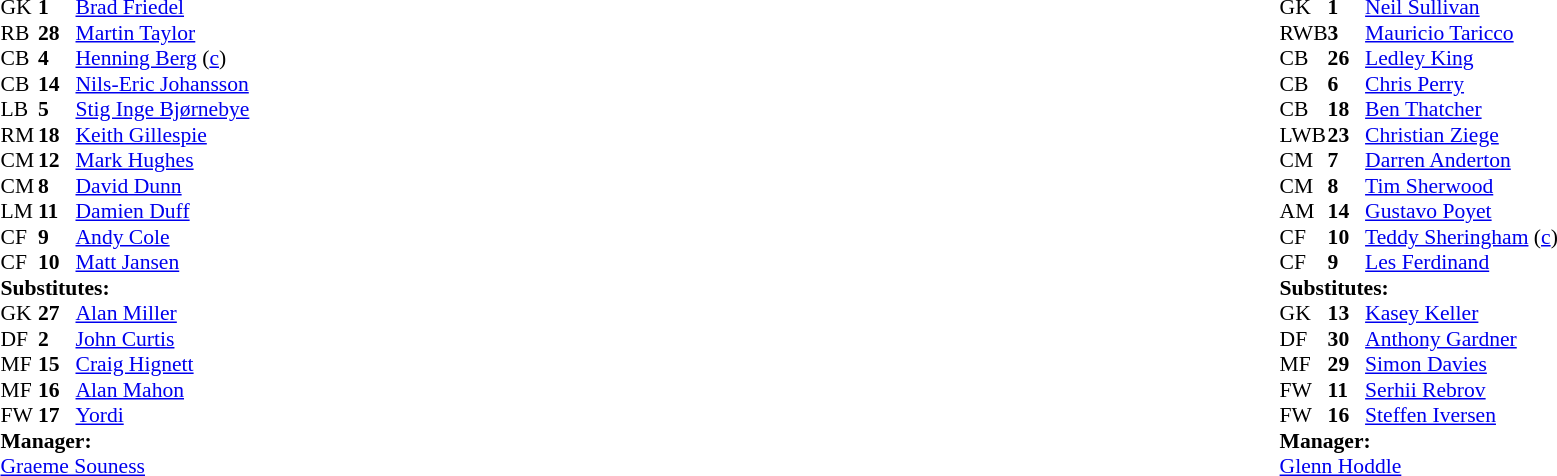<table width=100%>
<tr>
<td valign=top width=50%><br><table style=font-size:90% cellspacing=0 cellpadding=0>
<tr>
<th width=25></th>
<th width=25></th>
</tr>
<tr>
<td>GK</td>
<td><strong>1</strong></td>
<td> <a href='#'>Brad Friedel</a></td>
</tr>
<tr>
<td>RB</td>
<td><strong>28</strong></td>
<td> <a href='#'>Martin Taylor</a></td>
</tr>
<tr>
<td>CB</td>
<td><strong>4</strong></td>
<td> <a href='#'>Henning Berg</a> (<a href='#'>c</a>)</td>
</tr>
<tr>
<td>CB</td>
<td><strong>14</strong></td>
<td> <a href='#'>Nils-Eric Johansson</a></td>
</tr>
<tr>
<td>LB</td>
<td><strong>5</strong></td>
<td> <a href='#'>Stig Inge Bjørnebye</a></td>
</tr>
<tr>
<td>RM</td>
<td><strong>18</strong></td>
<td> <a href='#'>Keith Gillespie</a></td>
<td></td>
<td></td>
</tr>
<tr>
<td>CM</td>
<td><strong>12</strong></td>
<td> <a href='#'>Mark Hughes</a></td>
</tr>
<tr>
<td>CM</td>
<td><strong>8</strong></td>
<td> <a href='#'>David Dunn</a></td>
</tr>
<tr>
<td>LM</td>
<td><strong>11</strong></td>
<td> <a href='#'>Damien Duff</a></td>
</tr>
<tr>
<td>CF</td>
<td><strong>9</strong></td>
<td> <a href='#'>Andy Cole</a></td>
</tr>
<tr>
<td>CF</td>
<td><strong>10</strong></td>
<td> <a href='#'>Matt Jansen</a></td>
<td></td>
<td></td>
</tr>
<tr>
<td colspan="3"><strong>Substitutes:</strong></td>
</tr>
<tr>
<td>GK</td>
<td><strong>27</strong></td>
<td> <a href='#'>Alan Miller</a></td>
</tr>
<tr>
<td>DF</td>
<td><strong>2</strong></td>
<td> <a href='#'>John Curtis</a></td>
</tr>
<tr>
<td>MF</td>
<td><strong>15</strong></td>
<td> <a href='#'>Craig Hignett</a></td>
<td></td>
<td></td>
</tr>
<tr>
<td>MF</td>
<td><strong>16</strong></td>
<td> <a href='#'>Alan Mahon</a></td>
</tr>
<tr>
<td>FW</td>
<td><strong>17</strong></td>
<td> <a href='#'>Yordi</a></td>
<td></td>
<td></td>
</tr>
<tr>
<td colspan="3"><strong>Manager:</strong></td>
</tr>
<tr>
<td colspan="3"> <a href='#'>Graeme Souness</a></td>
</tr>
</table>
</td>
<td valign="top"></td>
<td valign="top" width="50%"><br><table style="font-size:90%" cellspacing="0" cellpadding="0" align="center">
<tr>
<th width=25></th>
<th width=25></th>
</tr>
<tr>
<td>GK</td>
<td><strong>1</strong></td>
<td> <a href='#'>Neil Sullivan</a></td>
</tr>
<tr>
<td>RWB</td>
<td><strong>3</strong></td>
<td> <a href='#'>Mauricio Taricco</a></td>
<td></td>
<td></td>
</tr>
<tr>
<td>CB</td>
<td><strong>26</strong></td>
<td> <a href='#'>Ledley King</a></td>
</tr>
<tr>
<td>CB</td>
<td><strong>6</strong></td>
<td> <a href='#'>Chris Perry</a></td>
</tr>
<tr>
<td>CB</td>
<td><strong>18</strong></td>
<td> <a href='#'>Ben Thatcher</a></td>
</tr>
<tr>
<td>LWB</td>
<td><strong>23</strong></td>
<td> <a href='#'>Christian Ziege</a></td>
<td></td>
</tr>
<tr>
<td>CM</td>
<td><strong>7</strong></td>
<td> <a href='#'>Darren Anderton</a></td>
</tr>
<tr>
<td>CM</td>
<td><strong>8</strong></td>
<td> <a href='#'>Tim Sherwood</a></td>
<td></td>
</tr>
<tr>
<td>AM</td>
<td><strong>14</strong></td>
<td> <a href='#'>Gustavo Poyet</a></td>
<td></td>
<td></td>
</tr>
<tr>
<td>CF</td>
<td><strong>10</strong></td>
<td> <a href='#'>Teddy Sheringham</a> (<a href='#'>c</a>)</td>
</tr>
<tr>
<td>CF</td>
<td><strong>9</strong></td>
<td> <a href='#'>Les Ferdinand</a></td>
</tr>
<tr>
<td colspan="3"><strong>Substitutes:</strong></td>
</tr>
<tr>
<td>GK</td>
<td><strong>13</strong></td>
<td> <a href='#'>Kasey Keller</a></td>
</tr>
<tr>
<td>DF</td>
<td><strong>30</strong></td>
<td> <a href='#'>Anthony Gardner</a></td>
</tr>
<tr>
<td>MF</td>
<td><strong>29</strong></td>
<td> <a href='#'>Simon Davies</a></td>
<td></td>
<td></td>
</tr>
<tr>
<td>FW</td>
<td><strong>11</strong></td>
<td> <a href='#'>Serhii Rebrov</a></td>
</tr>
<tr>
<td>FW</td>
<td><strong>16</strong></td>
<td> <a href='#'>Steffen Iversen</a></td>
<td></td>
<td></td>
</tr>
<tr>
<td colspan="3"><strong>Manager:</strong></td>
</tr>
<tr>
<td colspan="3"> <a href='#'>Glenn Hoddle</a></td>
</tr>
</table>
</td>
</tr>
</table>
